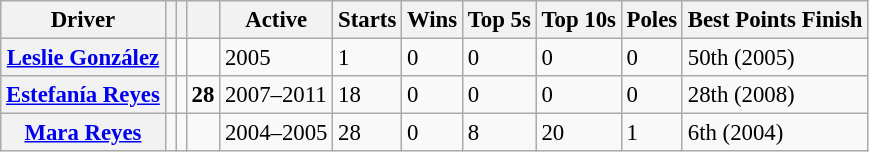<table class="wikitable sortable" style="font-size: 95%;">
<tr>
<th>Driver</th>
<th></th>
<th></th>
<th></th>
<th>Active</th>
<th>Starts</th>
<th>Wins</th>
<th>Top 5s</th>
<th>Top 10s</th>
<th>Poles</th>
<th>Best Points Finish</th>
</tr>
<tr>
<th><a href='#'>Leslie González</a></th>
<td></td>
<td></td>
<td></td>
<td>2005</td>
<td>1</td>
<td>0</td>
<td>0</td>
<td>0</td>
<td>0</td>
<td data-sort-value=50>50th (2005)</td>
</tr>
<tr>
<th><a href='#'>Estefanía Reyes</a></th>
<td></td>
<td></td>
<td align=center><strong>28</strong></td>
<td>2007–2011</td>
<td>18</td>
<td>0</td>
<td>0</td>
<td>0</td>
<td>0</td>
<td data-sort-value=28>28th (2008)</td>
</tr>
<tr>
<th><a href='#'>Mara Reyes</a></th>
<td></td>
<td></td>
<td></td>
<td>2004–2005</td>
<td>28</td>
<td>0</td>
<td>8</td>
<td>20</td>
<td>1</td>
<td data-sort-value=6>6th (2004)</td>
</tr>
</table>
